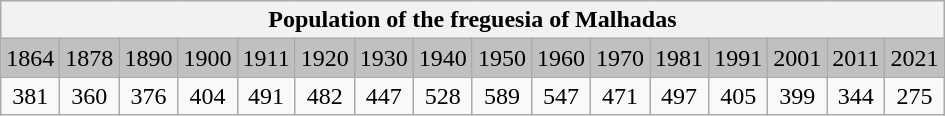<table class="wikitable">
<tr>
<th colspan="16">Population of the freguesia of Malhadas </th>
</tr>
<tr bgcolor="#C0C0C0">
<td align="center">1864</td>
<td align="center">1878</td>
<td align="center">1890</td>
<td align="center">1900</td>
<td align="center">1911</td>
<td align="center">1920</td>
<td align="center">1930</td>
<td align="center">1940</td>
<td align="center">1950</td>
<td align="center">1960</td>
<td align="center">1970</td>
<td align="center">1981</td>
<td align="center">1991</td>
<td align="center">2001</td>
<td align="center">2011</td>
<td align="center">2021</td>
</tr>
<tr>
<td align="center">381</td>
<td align="center">360</td>
<td align="center">376</td>
<td align="center">404</td>
<td align="center">491</td>
<td align="center">482</td>
<td align="center">447</td>
<td align="center">528</td>
<td align="center">589</td>
<td align="center">547</td>
<td align="center">471</td>
<td align="center">497</td>
<td align="center">405</td>
<td align="center">399</td>
<td align="center">344</td>
<td align="center">275</td>
</tr>
</table>
